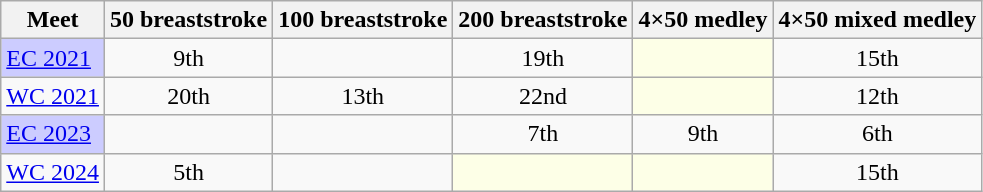<table class="sortable wikitable">
<tr>
<th>Meet</th>
<th class="unsortable">50 breaststroke</th>
<th class="unsortable">100 breaststroke</th>
<th class="unsortable">200 breaststroke</th>
<th class="unsortable">4×50 medley</th>
<th class="unsortable">4×50 mixed medley</th>
</tr>
<tr>
<td style="background:#ccccff"><a href='#'>EC 2021</a></td>
<td align="center">9th</td>
<td align="center"></td>
<td align="center">19th</td>
<td style="background:#fdffe7"></td>
<td align="center">15th</td>
</tr>
<tr>
<td><a href='#'>WC 2021</a></td>
<td align="center">20th</td>
<td align="center">13th</td>
<td align="center">22nd</td>
<td style="background:#fdffe7"></td>
<td align="center">12th</td>
</tr>
<tr>
<td style="background:#ccccff"><a href='#'>EC 2023</a></td>
<td align="center"></td>
<td align="center"></td>
<td align="center">7th</td>
<td align="center">9th</td>
<td align="center">6th</td>
</tr>
<tr>
<td><a href='#'>WC 2024</a></td>
<td align="center">5th</td>
<td align="center"></td>
<td style="background:#fdffe7"></td>
<td style="background:#fdffe7"></td>
<td align="center">15th</td>
</tr>
</table>
